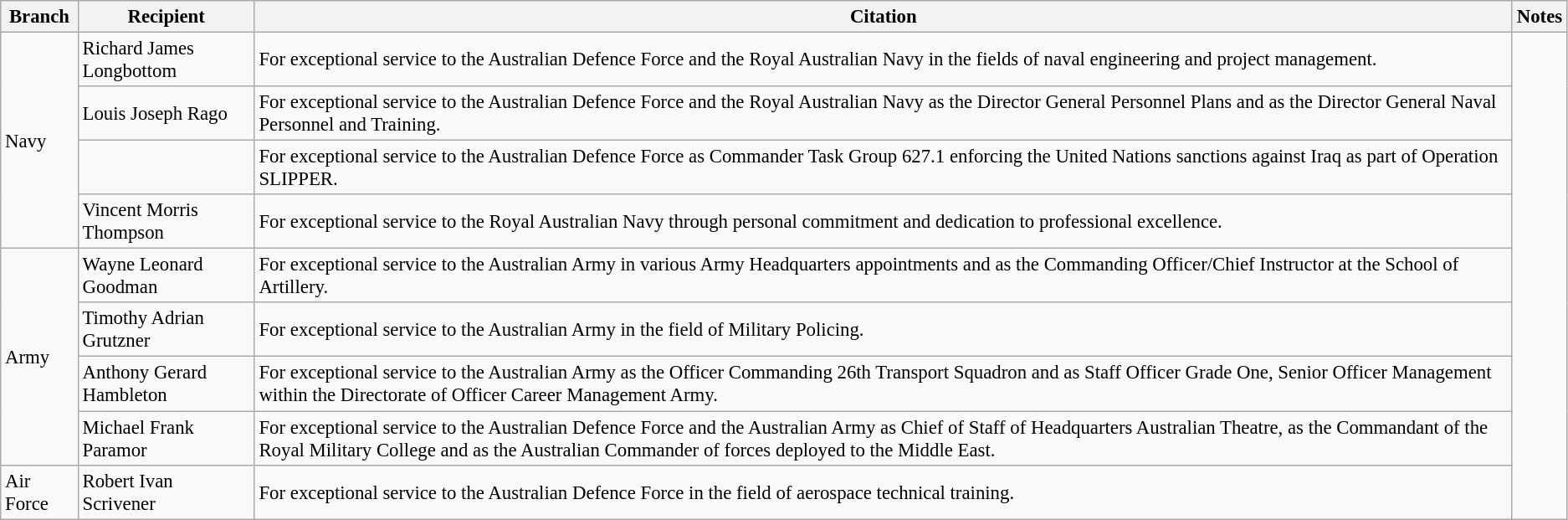<table class="wikitable" style="font-size:95%;">
<tr>
<th>Branch</th>
<th>Recipient</th>
<th>Citation</th>
<th>Notes</th>
</tr>
<tr>
<td rowspan=4>Navy</td>
<td> Richard James Longbottom</td>
<td>For exceptional service to the Australian Defence Force and the Royal Australian Navy in the fields of naval engineering and project management.</td>
<td rowspan=9></td>
</tr>
<tr>
<td> Louis Joseph Rago</td>
<td>For exceptional service to the Australian Defence Force and the Royal Australian Navy as the Director General Personnel Plans and as the Director General Naval Personnel and Training.</td>
</tr>
<tr>
<td></td>
<td>For exceptional service to the Australian Defence Force as Commander Task Group 627.1 enforcing the United Nations sanctions against Iraq as part of Operation SLIPPER.</td>
</tr>
<tr>
<td> Vincent Morris Thompson</td>
<td>For exceptional service to the Royal Australian Navy through personal commitment and dedication to professional excellence.</td>
</tr>
<tr>
<td rowspan=4>Army</td>
<td> Wayne Leonard Goodman</td>
<td>For exceptional service to the Australian Army in various Army Headquarters appointments and as the Commanding Officer/Chief Instructor at the School of Artillery.</td>
</tr>
<tr>
<td> Timothy Adrian Grutzner</td>
<td>For exceptional service to the Australian Army in the field of Military Policing.</td>
</tr>
<tr>
<td> Anthony Gerard Hambleton</td>
<td>For exceptional service to the Australian Army as the Officer Commanding 26th Transport Squadron and as Staff Officer Grade One, Senior Officer Management within the Directorate of Officer Career Management Army.</td>
</tr>
<tr>
<td> Michael Frank Paramor</td>
<td>For exceptional service to the Australian Defence Force and the Australian Army as Chief of Staff of Headquarters Australian Theatre, as the Commandant of the Royal Military College and as the Australian Commander of forces deployed to the Middle East.</td>
</tr>
<tr>
<td rowspan=1>Air Force</td>
<td> Robert Ivan Scrivener </td>
<td>For exceptional service to the Australian Defence Force in the field of aerospace technical training.</td>
</tr>
</table>
